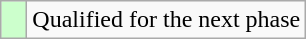<table class="wikitable" style="text-align: left;">
<tr>
<td width="10px" bgcolor="#ccffcc"></td>
<td>Qualified for the next phase</td>
</tr>
</table>
